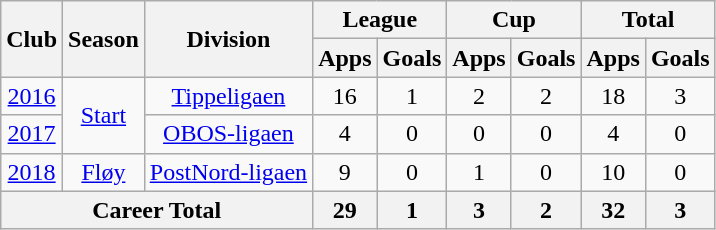<table class="wikitable" style="text-align: center;">
<tr>
<th rowspan="2">Club</th>
<th rowspan="2">Season</th>
<th rowspan="2">Division</th>
<th colspan="2">League</th>
<th colspan="2">Cup</th>
<th colspan="2">Total</th>
</tr>
<tr>
<th>Apps</th>
<th>Goals</th>
<th>Apps</th>
<th>Goals</th>
<th>Apps</th>
<th>Goals</th>
</tr>
<tr>
<td><a href='#'>2016</a></td>
<td rowspan="2" valign="center"><a href='#'>Start</a></td>
<td rowspan="1" valign="center"><a href='#'>Tippeligaen</a></td>
<td>16</td>
<td>1</td>
<td>2</td>
<td>2</td>
<td>18</td>
<td>3</td>
</tr>
<tr>
<td><a href='#'>2017</a></td>
<td rowspan="1" valign="center"><a href='#'>OBOS-ligaen</a></td>
<td>4</td>
<td>0</td>
<td>0</td>
<td>0</td>
<td>4</td>
<td>0</td>
</tr>
<tr>
<td><a href='#'>2018</a></td>
<td rowspan="1" valign="center"><a href='#'>Fløy</a></td>
<td rowspan="1" valign="center"><a href='#'>PostNord-ligaen</a></td>
<td>9</td>
<td>0</td>
<td>1</td>
<td>0</td>
<td>10</td>
<td>0</td>
</tr>
<tr>
<th colspan="3">Career Total</th>
<th>29</th>
<th>1</th>
<th>3</th>
<th>2</th>
<th>32</th>
<th>3</th>
</tr>
</table>
